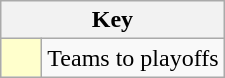<table class="wikitable" style="text-align: center;">
<tr>
<th colspan=2>Key</th>
</tr>
<tr>
<td style="background:#ffc; width:20px;"></td>
<td align=left>Teams to playoffs</td>
</tr>
</table>
